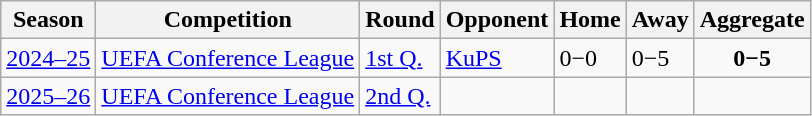<table class="wikitable" style="text-align:left">
<tr>
<th>Season</th>
<th>Competition</th>
<th>Round</th>
<th>Opponent</th>
<th>Home</th>
<th>Away</th>
<th>Aggregate</th>
</tr>
<tr>
<td><a href='#'>2024–25</a></td>
<td><a href='#'>UEFA Conference League</a></td>
<td><a href='#'>1st Q.</a></td>
<td> <a href='#'>KuPS</a></td>
<td>0−0</td>
<td>0−5</td>
<td style="text-align:center;"><strong>0−5</strong></td>
</tr>
<tr>
<td><a href='#'>2025–26</a></td>
<td><a href='#'>UEFA Conference League</a></td>
<td><a href='#'>2nd Q.</a></td>
<td></td>
<td></td>
<td></td>
<td></td>
</tr>
</table>
